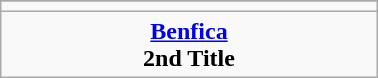<table class="wikitable" style="text-align: center; margin: 0 auto; width: 20%">
<tr CERS Cup >
</tr>
<tr>
<td></td>
</tr>
<tr>
<td><strong><a href='#'>Benfica</a></strong><br><strong>2nd Title</strong></td>
</tr>
</table>
